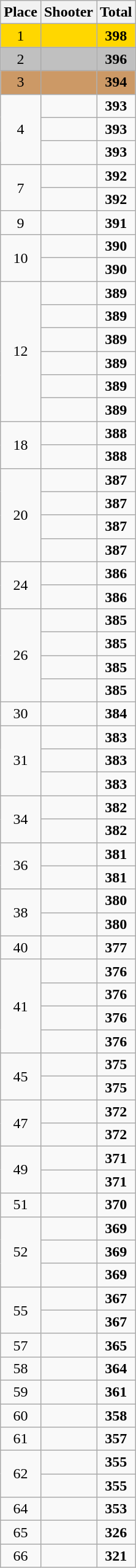<table class=wikitable style="text-align:center">
<tr>
<th>Place</th>
<th>Shooter</th>
<th>Total</th>
</tr>
<tr align=center bgcolor=gold>
<td>1</td>
<td align=left></td>
<td><strong>398</strong></td>
</tr>
<tr align=center bgcolor=silver>
<td>2</td>
<td align=left></td>
<td><strong>396</strong></td>
</tr>
<tr align=center bgcolor=cc9966>
<td>3</td>
<td align=left></td>
<td><strong>394</strong></td>
</tr>
<tr>
<td rowspan=3>4</td>
<td align=left></td>
<td><strong>393</strong></td>
</tr>
<tr>
<td align=left></td>
<td><strong>393</strong></td>
</tr>
<tr>
<td align=left></td>
<td><strong>393</strong></td>
</tr>
<tr>
<td rowspan=2>7</td>
<td align=left></td>
<td><strong>392</strong></td>
</tr>
<tr>
<td align=left></td>
<td><strong>392</strong></td>
</tr>
<tr>
<td>9</td>
<td align=left></td>
<td><strong>391</strong></td>
</tr>
<tr>
<td rowspan=2>10</td>
<td align=left></td>
<td><strong>390</strong></td>
</tr>
<tr>
<td align=left></td>
<td><strong>390</strong></td>
</tr>
<tr>
<td rowspan=6>12</td>
<td align=left></td>
<td><strong>389</strong></td>
</tr>
<tr>
<td align=left></td>
<td><strong>389</strong></td>
</tr>
<tr>
<td align=left></td>
<td><strong>389</strong></td>
</tr>
<tr>
<td align=left></td>
<td><strong>389</strong></td>
</tr>
<tr>
<td align=left></td>
<td><strong>389</strong></td>
</tr>
<tr>
<td align=left></td>
<td><strong>389</strong></td>
</tr>
<tr>
<td rowspan=2>18</td>
<td align=left></td>
<td><strong>388</strong></td>
</tr>
<tr>
<td align=left></td>
<td><strong>388</strong></td>
</tr>
<tr>
<td rowspan=4>20</td>
<td align=left></td>
<td><strong>387</strong></td>
</tr>
<tr>
<td align=left></td>
<td><strong>387</strong></td>
</tr>
<tr>
<td align=left></td>
<td><strong>387</strong></td>
</tr>
<tr>
<td align=left></td>
<td><strong>387</strong></td>
</tr>
<tr>
<td rowspan=2>24</td>
<td align=left></td>
<td><strong>386</strong></td>
</tr>
<tr>
<td align=left></td>
<td><strong>386</strong></td>
</tr>
<tr>
<td rowspan=4>26</td>
<td align=left></td>
<td><strong>385</strong></td>
</tr>
<tr>
<td align=left></td>
<td><strong>385</strong></td>
</tr>
<tr>
<td align=left></td>
<td><strong>385</strong></td>
</tr>
<tr>
<td align=left></td>
<td><strong>385</strong></td>
</tr>
<tr>
<td>30</td>
<td align=left></td>
<td><strong>384</strong></td>
</tr>
<tr>
<td rowspan=3>31</td>
<td align=left></td>
<td><strong>383</strong></td>
</tr>
<tr>
<td align=left></td>
<td><strong>383</strong></td>
</tr>
<tr>
<td align=left></td>
<td><strong>383</strong></td>
</tr>
<tr>
<td rowspan=2>34</td>
<td align=left></td>
<td><strong>382</strong></td>
</tr>
<tr>
<td align=left></td>
<td><strong>382</strong></td>
</tr>
<tr>
<td rowspan=2>36</td>
<td align=left></td>
<td><strong>381</strong></td>
</tr>
<tr>
<td align=left></td>
<td><strong>381</strong></td>
</tr>
<tr>
<td rowspan=2>38</td>
<td align=left></td>
<td><strong>380</strong></td>
</tr>
<tr>
<td align=left></td>
<td><strong>380</strong></td>
</tr>
<tr>
<td>40</td>
<td align=left></td>
<td><strong>377</strong></td>
</tr>
<tr>
<td rowspan=4>41</td>
<td align=left></td>
<td><strong>376</strong></td>
</tr>
<tr>
<td align=left></td>
<td><strong>376</strong></td>
</tr>
<tr>
<td align=left></td>
<td><strong>376</strong></td>
</tr>
<tr>
<td align=left></td>
<td><strong>376</strong></td>
</tr>
<tr>
<td rowspan=2>45</td>
<td align=left></td>
<td><strong>375</strong></td>
</tr>
<tr>
<td align=left></td>
<td><strong>375</strong></td>
</tr>
<tr>
<td rowspan=2>47</td>
<td align=left></td>
<td><strong>372</strong></td>
</tr>
<tr>
<td align=left></td>
<td><strong>372</strong></td>
</tr>
<tr>
<td rowspan=2>49</td>
<td align=left></td>
<td><strong>371</strong></td>
</tr>
<tr>
<td align=left></td>
<td><strong>371</strong></td>
</tr>
<tr>
<td>51</td>
<td align=left></td>
<td><strong>370</strong></td>
</tr>
<tr>
<td rowspan=3>52</td>
<td align=left></td>
<td><strong>369</strong></td>
</tr>
<tr>
<td align=left></td>
<td><strong>369</strong></td>
</tr>
<tr>
<td align=left></td>
<td><strong>369</strong></td>
</tr>
<tr>
<td rowspan=2>55</td>
<td align=left></td>
<td><strong>367</strong></td>
</tr>
<tr>
<td align=left></td>
<td><strong>367</strong></td>
</tr>
<tr>
<td>57</td>
<td align=left></td>
<td><strong>365</strong></td>
</tr>
<tr>
<td>58</td>
<td align=left></td>
<td><strong>364</strong></td>
</tr>
<tr>
<td>59</td>
<td align=left></td>
<td><strong>361</strong></td>
</tr>
<tr>
<td>60</td>
<td align=left></td>
<td><strong>358</strong></td>
</tr>
<tr>
<td>61</td>
<td align=left></td>
<td><strong>357</strong></td>
</tr>
<tr>
<td rowspan=2>62</td>
<td align=left></td>
<td><strong>355</strong></td>
</tr>
<tr>
<td align=left></td>
<td><strong>355</strong></td>
</tr>
<tr>
<td>64</td>
<td align=left></td>
<td><strong>353</strong></td>
</tr>
<tr>
<td>65</td>
<td align=left></td>
<td><strong>326</strong></td>
</tr>
<tr>
<td>66</td>
<td align=left></td>
<td><strong>321</strong></td>
</tr>
</table>
